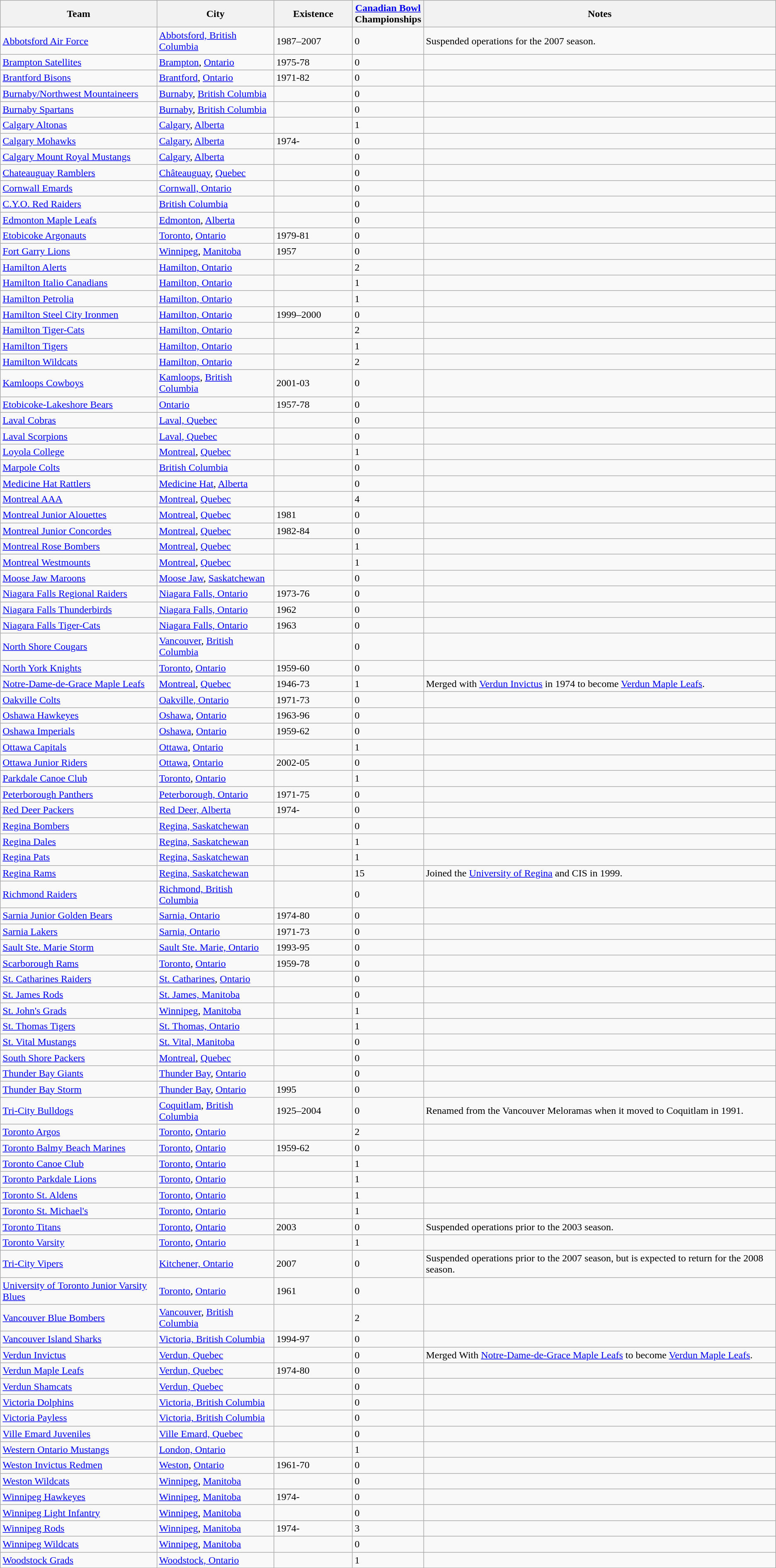<table class="wikitable">
<tr>
<th bgcolor="#DDDDFF" width="20%">Team</th>
<th bgcolor="#DDDDFF" width="15%">City</th>
<th bgcolor="#DDDDFF" width="10%">Existence</th>
<th bgcolor="#DDDDFF" width="5%"><a href='#'>Canadian Bowl</a> Championships</th>
<th bgcolor="#DDDDFF" width="45%">Notes</th>
</tr>
<tr>
<td><a href='#'>Abbotsford Air Force</a></td>
<td><a href='#'>Abbotsford, British Columbia</a></td>
<td>1987–2007</td>
<td>0</td>
<td>Suspended operations for the 2007 season.</td>
</tr>
<tr>
<td><a href='#'>Brampton Satellites</a></td>
<td><a href='#'>Brampton</a>, <a href='#'>Ontario</a></td>
<td>1975-78</td>
<td>0</td>
<td></td>
</tr>
<tr>
<td><a href='#'>Brantford Bisons</a></td>
<td><a href='#'>Brantford</a>, <a href='#'>Ontario</a></td>
<td>1971-82</td>
<td>0</td>
<td></td>
</tr>
<tr>
<td><a href='#'>Burnaby/Northwest Mountaineers</a></td>
<td><a href='#'>Burnaby</a>, <a href='#'>British Columbia</a></td>
<td></td>
<td>0</td>
<td></td>
</tr>
<tr>
<td><a href='#'>Burnaby Spartans</a></td>
<td><a href='#'>Burnaby</a>, <a href='#'>British Columbia</a></td>
<td></td>
<td>0</td>
<td></td>
</tr>
<tr>
<td><a href='#'>Calgary Altonas</a></td>
<td><a href='#'>Calgary</a>, <a href='#'>Alberta</a></td>
<td></td>
<td>1</td>
<td></td>
</tr>
<tr>
<td><a href='#'>Calgary Mohawks</a></td>
<td><a href='#'>Calgary</a>, <a href='#'>Alberta</a></td>
<td>1974-</td>
<td>0</td>
<td></td>
</tr>
<tr>
<td><a href='#'>Calgary Mount Royal Mustangs</a></td>
<td><a href='#'>Calgary</a>, <a href='#'>Alberta</a></td>
<td></td>
<td>0</td>
<td></td>
</tr>
<tr>
<td><a href='#'>Chateauguay Ramblers</a></td>
<td><a href='#'>Châteauguay</a>, <a href='#'>Quebec</a></td>
<td></td>
<td>0</td>
<td></td>
</tr>
<tr>
<td><a href='#'>Cornwall Emards</a></td>
<td><a href='#'>Cornwall, Ontario</a></td>
<td></td>
<td>0</td>
<td></td>
</tr>
<tr>
<td><a href='#'>C.Y.O. Red Raiders</a></td>
<td><a href='#'>British Columbia</a></td>
<td></td>
<td>0</td>
<td></td>
</tr>
<tr>
<td><a href='#'>Edmonton Maple Leafs</a></td>
<td><a href='#'>Edmonton</a>, <a href='#'>Alberta</a></td>
<td></td>
<td>0</td>
<td></td>
</tr>
<tr>
<td><a href='#'>Etobicoke Argonauts</a></td>
<td><a href='#'>Toronto</a>, <a href='#'>Ontario</a></td>
<td>1979-81</td>
<td>0</td>
<td></td>
</tr>
<tr>
<td><a href='#'>Fort Garry Lions</a></td>
<td><a href='#'>Winnipeg</a>, <a href='#'>Manitoba</a></td>
<td>1957</td>
<td>0</td>
<td></td>
</tr>
<tr>
<td><a href='#'>Hamilton Alerts</a></td>
<td><a href='#'>Hamilton, Ontario</a></td>
<td></td>
<td>2</td>
<td></td>
</tr>
<tr>
<td><a href='#'>Hamilton Italio Canadians</a></td>
<td><a href='#'>Hamilton, Ontario</a></td>
<td></td>
<td>1</td>
<td></td>
</tr>
<tr>
<td><a href='#'>Hamilton Petrolia</a></td>
<td><a href='#'>Hamilton, Ontario</a></td>
<td></td>
<td>1</td>
<td></td>
</tr>
<tr>
<td><a href='#'>Hamilton Steel City Ironmen</a></td>
<td><a href='#'>Hamilton, Ontario</a></td>
<td>1999–2000</td>
<td>0</td>
<td></td>
</tr>
<tr>
<td><a href='#'>Hamilton Tiger-Cats</a></td>
<td><a href='#'>Hamilton, Ontario</a></td>
<td></td>
<td>2</td>
<td></td>
</tr>
<tr>
<td><a href='#'>Hamilton Tigers</a></td>
<td><a href='#'>Hamilton, Ontario</a></td>
<td></td>
<td>1</td>
<td></td>
</tr>
<tr>
<td><a href='#'>Hamilton Wildcats</a></td>
<td><a href='#'>Hamilton, Ontario</a></td>
<td></td>
<td>2</td>
<td></td>
</tr>
<tr>
<td><a href='#'>Kamloops Cowboys</a></td>
<td><a href='#'>Kamloops</a>, <a href='#'>British Columbia</a></td>
<td>2001-03</td>
<td>0</td>
<td></td>
</tr>
<tr>
<td><a href='#'>Etobicoke-Lakeshore Bears</a></td>
<td><a href='#'>Ontario</a></td>
<td>1957-78</td>
<td>0</td>
<td></td>
</tr>
<tr>
<td><a href='#'>Laval Cobras</a></td>
<td><a href='#'>Laval, Quebec</a></td>
<td></td>
<td>0</td>
<td></td>
</tr>
<tr>
<td><a href='#'>Laval Scorpions</a></td>
<td><a href='#'>Laval, Quebec</a></td>
<td></td>
<td>0</td>
<td></td>
</tr>
<tr>
<td><a href='#'>Loyola College</a></td>
<td><a href='#'>Montreal</a>, <a href='#'>Quebec</a></td>
<td></td>
<td>1</td>
<td></td>
</tr>
<tr>
<td><a href='#'>Marpole Colts</a></td>
<td><a href='#'>British Columbia</a></td>
<td></td>
<td>0</td>
<td></td>
</tr>
<tr>
<td><a href='#'>Medicine Hat Rattlers</a></td>
<td><a href='#'>Medicine Hat</a>, <a href='#'>Alberta</a></td>
<td></td>
<td>0</td>
<td></td>
</tr>
<tr>
<td><a href='#'>Montreal AAA</a></td>
<td><a href='#'>Montreal</a>, <a href='#'>Quebec</a></td>
<td></td>
<td>4</td>
<td></td>
</tr>
<tr>
<td><a href='#'>Montreal Junior Alouettes</a></td>
<td><a href='#'>Montreal</a>, <a href='#'>Quebec</a></td>
<td>1981</td>
<td>0</td>
<td></td>
</tr>
<tr>
<td><a href='#'>Montreal Junior Concordes</a></td>
<td><a href='#'>Montreal</a>, <a href='#'>Quebec</a></td>
<td>1982-84</td>
<td>0</td>
<td></td>
</tr>
<tr>
<td><a href='#'>Montreal Rose Bombers</a></td>
<td><a href='#'>Montreal</a>, <a href='#'>Quebec</a></td>
<td></td>
<td>1</td>
<td></td>
</tr>
<tr>
<td><a href='#'>Montreal Westmounts</a></td>
<td><a href='#'>Montreal</a>, <a href='#'>Quebec</a></td>
<td></td>
<td>1</td>
<td></td>
</tr>
<tr>
<td><a href='#'>Moose Jaw Maroons</a></td>
<td><a href='#'>Moose Jaw</a>, <a href='#'>Saskatchewan</a></td>
<td></td>
<td>0</td>
<td></td>
</tr>
<tr>
<td><a href='#'>Niagara Falls Regional Raiders</a></td>
<td><a href='#'>Niagara Falls, Ontario</a></td>
<td>1973-76</td>
<td>0</td>
<td></td>
</tr>
<tr>
<td><a href='#'>Niagara Falls Thunderbirds</a></td>
<td><a href='#'>Niagara Falls, Ontario</a></td>
<td>1962</td>
<td>0</td>
<td></td>
</tr>
<tr>
<td><a href='#'>Niagara Falls Tiger-Cats</a></td>
<td><a href='#'>Niagara Falls, Ontario</a></td>
<td>1963</td>
<td>0</td>
<td></td>
</tr>
<tr>
<td><a href='#'>North Shore Cougars</a></td>
<td><a href='#'>Vancouver</a>, <a href='#'>British Columbia</a></td>
<td></td>
<td>0</td>
<td></td>
</tr>
<tr>
<td><a href='#'>North York Knights</a></td>
<td><a href='#'>Toronto</a>, <a href='#'>Ontario</a></td>
<td>1959-60</td>
<td>0</td>
<td></td>
</tr>
<tr>
<td><a href='#'>Notre-Dame-de-Grace Maple Leafs</a></td>
<td><a href='#'>Montreal</a>, <a href='#'>Quebec</a></td>
<td>1946-73</td>
<td>1</td>
<td>Merged with <a href='#'>Verdun Invictus</a> in 1974 to become <a href='#'>Verdun Maple Leafs</a>.</td>
</tr>
<tr>
<td><a href='#'>Oakville Colts</a></td>
<td><a href='#'>Oakville, Ontario</a></td>
<td>1971-73</td>
<td>0</td>
<td></td>
</tr>
<tr>
<td><a href='#'>Oshawa Hawkeyes</a></td>
<td><a href='#'>Oshawa</a>, <a href='#'>Ontario</a></td>
<td>1963-96</td>
<td>0</td>
<td></td>
</tr>
<tr>
<td><a href='#'>Oshawa Imperials</a></td>
<td><a href='#'>Oshawa</a>, <a href='#'>Ontario</a></td>
<td>1959-62</td>
<td>0</td>
<td></td>
</tr>
<tr>
<td><a href='#'>Ottawa Capitals</a></td>
<td><a href='#'>Ottawa</a>, <a href='#'>Ontario</a></td>
<td></td>
<td>1</td>
<td></td>
</tr>
<tr>
<td><a href='#'>Ottawa Junior Riders</a></td>
<td><a href='#'>Ottawa</a>, <a href='#'>Ontario</a></td>
<td>2002-05</td>
<td>0</td>
<td></td>
</tr>
<tr>
<td><a href='#'>Parkdale Canoe Club</a></td>
<td><a href='#'>Toronto</a>, <a href='#'>Ontario</a></td>
<td></td>
<td>1</td>
<td></td>
</tr>
<tr>
<td><a href='#'>Peterborough Panthers</a></td>
<td><a href='#'>Peterborough, Ontario</a></td>
<td>1971-75</td>
<td>0</td>
<td></td>
</tr>
<tr>
<td><a href='#'>Red Deer Packers</a></td>
<td><a href='#'>Red Deer, Alberta</a></td>
<td>1974-</td>
<td>0</td>
<td></td>
</tr>
<tr>
<td><a href='#'>Regina Bombers</a></td>
<td><a href='#'>Regina, Saskatchewan</a></td>
<td></td>
<td>0</td>
<td></td>
</tr>
<tr>
<td><a href='#'>Regina Dales</a></td>
<td><a href='#'>Regina, Saskatchewan</a></td>
<td></td>
<td>1</td>
<td></td>
</tr>
<tr>
<td><a href='#'>Regina Pats</a></td>
<td><a href='#'>Regina, Saskatchewan</a></td>
<td></td>
<td>1</td>
<td></td>
</tr>
<tr>
<td><a href='#'>Regina Rams</a></td>
<td><a href='#'>Regina, Saskatchewan</a></td>
<td></td>
<td>15</td>
<td>Joined the <a href='#'>University of Regina</a> and CIS in 1999.</td>
</tr>
<tr>
<td><a href='#'>Richmond Raiders</a></td>
<td><a href='#'>Richmond, British Columbia</a></td>
<td></td>
<td>0</td>
<td></td>
</tr>
<tr>
<td><a href='#'>Sarnia Junior Golden Bears</a></td>
<td><a href='#'>Sarnia, Ontario</a></td>
<td>1974-80</td>
<td>0</td>
<td></td>
</tr>
<tr>
<td><a href='#'>Sarnia Lakers</a></td>
<td><a href='#'>Sarnia, Ontario</a></td>
<td>1971-73</td>
<td>0</td>
<td></td>
</tr>
<tr>
<td><a href='#'>Sault Ste. Marie Storm</a></td>
<td><a href='#'>Sault Ste. Marie, Ontario</a></td>
<td>1993-95</td>
<td>0</td>
<td></td>
</tr>
<tr>
<td><a href='#'>Scarborough Rams</a></td>
<td><a href='#'>Toronto</a>, <a href='#'>Ontario</a></td>
<td>1959-78</td>
<td>0</td>
<td></td>
</tr>
<tr>
<td><a href='#'>St. Catharines Raiders</a></td>
<td><a href='#'>St. Catharines</a>, <a href='#'>Ontario</a></td>
<td></td>
<td>0</td>
<td></td>
</tr>
<tr>
<td><a href='#'>St. James Rods</a></td>
<td><a href='#'>St. James, Manitoba</a></td>
<td></td>
<td>0</td>
<td></td>
</tr>
<tr>
<td><a href='#'>St. John's Grads</a></td>
<td><a href='#'>Winnipeg</a>, <a href='#'>Manitoba</a></td>
<td></td>
<td>1</td>
<td></td>
</tr>
<tr>
<td><a href='#'>St. Thomas Tigers</a></td>
<td><a href='#'>St. Thomas, Ontario</a></td>
<td></td>
<td>1</td>
<td></td>
</tr>
<tr>
<td><a href='#'>St. Vital Mustangs</a></td>
<td><a href='#'>St. Vital, Manitoba</a></td>
<td></td>
<td>0</td>
<td></td>
</tr>
<tr>
<td><a href='#'>South Shore Packers</a></td>
<td><a href='#'>Montreal</a>, <a href='#'>Quebec</a></td>
<td></td>
<td>0</td>
<td></td>
</tr>
<tr>
<td><a href='#'>Thunder Bay Giants</a></td>
<td><a href='#'>Thunder Bay</a>, <a href='#'>Ontario</a></td>
<td></td>
<td>0</td>
<td></td>
</tr>
<tr>
<td><a href='#'>Thunder Bay Storm</a></td>
<td><a href='#'>Thunder Bay</a>, <a href='#'>Ontario</a></td>
<td>1995</td>
<td>0</td>
<td></td>
</tr>
<tr>
<td><a href='#'>Tri-City Bulldogs</a></td>
<td><a href='#'>Coquitlam</a>, <a href='#'>British Columbia</a></td>
<td>1925–2004</td>
<td>0</td>
<td>Renamed from the Vancouver Meloramas when it moved to Coquitlam in 1991.</td>
</tr>
<tr>
<td><a href='#'>Toronto Argos</a></td>
<td><a href='#'>Toronto</a>, <a href='#'>Ontario</a></td>
<td></td>
<td>2</td>
<td></td>
</tr>
<tr>
<td><a href='#'>Toronto Balmy Beach Marines</a></td>
<td><a href='#'>Toronto</a>, <a href='#'>Ontario</a></td>
<td>1959-62</td>
<td>0</td>
<td></td>
</tr>
<tr>
<td><a href='#'>Toronto Canoe Club</a></td>
<td><a href='#'>Toronto</a>, <a href='#'>Ontario</a></td>
<td></td>
<td>1</td>
<td></td>
</tr>
<tr>
<td><a href='#'>Toronto Parkdale Lions</a></td>
<td><a href='#'>Toronto</a>, <a href='#'>Ontario</a></td>
<td></td>
<td>1</td>
<td></td>
</tr>
<tr>
<td><a href='#'>Toronto St. Aldens</a></td>
<td><a href='#'>Toronto</a>, <a href='#'>Ontario</a></td>
<td></td>
<td>1</td>
<td></td>
</tr>
<tr>
<td><a href='#'>Toronto St. Michael's</a></td>
<td><a href='#'>Toronto</a>, <a href='#'>Ontario</a></td>
<td></td>
<td>1</td>
<td></td>
</tr>
<tr>
<td><a href='#'>Toronto Titans</a></td>
<td><a href='#'>Toronto</a>, <a href='#'>Ontario</a></td>
<td>2003</td>
<td>0</td>
<td>Suspended operations prior to the 2003 season.</td>
</tr>
<tr>
<td><a href='#'>Toronto Varsity</a></td>
<td><a href='#'>Toronto</a>, <a href='#'>Ontario</a></td>
<td></td>
<td>1</td>
<td></td>
</tr>
<tr>
<td><a href='#'>Tri-City Vipers</a></td>
<td><a href='#'>Kitchener, Ontario</a></td>
<td>2007</td>
<td>0</td>
<td>Suspended operations prior to the 2007 season, but is expected to return for the 2008 season.</td>
</tr>
<tr>
<td><a href='#'>University of Toronto Junior Varsity Blues</a></td>
<td><a href='#'>Toronto</a>, <a href='#'>Ontario</a></td>
<td>1961</td>
<td>0</td>
<td></td>
</tr>
<tr>
<td><a href='#'>Vancouver Blue Bombers</a></td>
<td><a href='#'>Vancouver</a>, <a href='#'>British Columbia</a></td>
<td></td>
<td>2</td>
<td></td>
</tr>
<tr>
<td><a href='#'>Vancouver Island Sharks</a></td>
<td><a href='#'>Victoria, British Columbia</a></td>
<td>1994-97</td>
<td>0</td>
<td></td>
</tr>
<tr>
<td><a href='#'>Verdun Invictus</a></td>
<td><a href='#'>Verdun, Quebec</a></td>
<td></td>
<td>0</td>
<td>Merged With <a href='#'>Notre-Dame-de-Grace Maple Leafs</a> to become <a href='#'>Verdun Maple Leafs</a>.</td>
</tr>
<tr>
<td><a href='#'>Verdun Maple Leafs</a></td>
<td><a href='#'>Verdun, Quebec</a></td>
<td>1974-80</td>
<td>0</td>
<td></td>
</tr>
<tr>
<td><a href='#'>Verdun Shamcats</a></td>
<td><a href='#'>Verdun, Quebec</a></td>
<td></td>
<td>0</td>
<td></td>
</tr>
<tr>
<td><a href='#'>Victoria Dolphins</a></td>
<td><a href='#'>Victoria, British Columbia</a></td>
<td></td>
<td>0</td>
<td></td>
</tr>
<tr>
<td><a href='#'>Victoria Payless</a></td>
<td><a href='#'>Victoria, British Columbia</a></td>
<td></td>
<td>0</td>
<td></td>
</tr>
<tr>
<td><a href='#'>Ville Emard Juveniles</a></td>
<td><a href='#'>Ville Emard, Quebec</a></td>
<td></td>
<td>0</td>
<td></td>
</tr>
<tr>
<td><a href='#'>Western Ontario Mustangs</a></td>
<td><a href='#'>London, Ontario</a></td>
<td></td>
<td>1</td>
<td></td>
</tr>
<tr>
<td><a href='#'>Weston Invictus Redmen</a></td>
<td><a href='#'>Weston</a>, <a href='#'>Ontario</a></td>
<td>1961-70</td>
<td>0</td>
<td></td>
</tr>
<tr>
<td><a href='#'>Weston Wildcats</a></td>
<td><a href='#'>Winnipeg</a>, <a href='#'>Manitoba</a></td>
<td></td>
<td>0</td>
<td></td>
</tr>
<tr>
<td><a href='#'>Winnipeg Hawkeyes</a></td>
<td><a href='#'>Winnipeg</a>, <a href='#'>Manitoba</a></td>
<td>1974-</td>
<td>0</td>
<td></td>
</tr>
<tr>
<td><a href='#'>Winnipeg Light Infantry</a></td>
<td><a href='#'>Winnipeg</a>, <a href='#'>Manitoba</a></td>
<td></td>
<td>0</td>
<td></td>
</tr>
<tr>
<td><a href='#'>Winnipeg Rods</a></td>
<td><a href='#'>Winnipeg</a>, <a href='#'>Manitoba</a></td>
<td>1974-</td>
<td>3</td>
<td></td>
</tr>
<tr>
<td><a href='#'>Winnipeg Wildcats</a></td>
<td><a href='#'>Winnipeg</a>, <a href='#'>Manitoba</a></td>
<td></td>
<td>0</td>
<td></td>
</tr>
<tr>
<td><a href='#'>Woodstock Grads</a></td>
<td><a href='#'>Woodstock, Ontario</a></td>
<td></td>
<td>1</td>
<td></td>
</tr>
</table>
